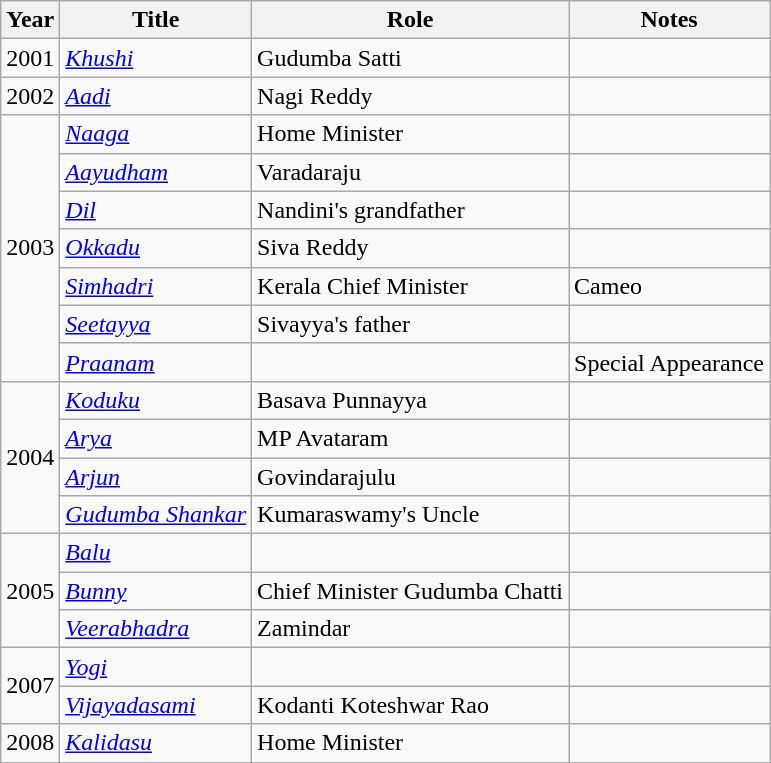<table class="wikitable sortable">
<tr>
<th>Year</th>
<th>Title</th>
<th>Role</th>
<th class="unsortable">Notes</th>
</tr>
<tr>
<td>2001</td>
<td><em><a href='#'>Khushi</a></em></td>
<td>Gudumba Satti</td>
<td></td>
</tr>
<tr>
<td>2002</td>
<td><em><a href='#'>Aadi</a></em></td>
<td>Nagi Reddy</td>
<td></td>
</tr>
<tr>
<td rowspan=7>2003</td>
<td><em><a href='#'>Naaga</a></em></td>
<td>Home Minister</td>
<td></td>
</tr>
<tr>
<td><em><a href='#'>Aayudham</a></em></td>
<td>Varadaraju</td>
<td></td>
</tr>
<tr>
<td><em><a href='#'>Dil</a></em></td>
<td>Nandini's grandfather</td>
<td></td>
</tr>
<tr>
<td><em><a href='#'>Okkadu</a></em></td>
<td>Siva Reddy</td>
<td></td>
</tr>
<tr>
<td><em><a href='#'>Simhadri</a></em></td>
<td>Kerala Chief Minister</td>
<td>Cameo</td>
</tr>
<tr>
<td><em><a href='#'>Seetayya</a></em></td>
<td>Sivayya's father</td>
<td></td>
</tr>
<tr>
<td><em><a href='#'>Praanam</a></em></td>
<td></td>
<td>Special Appearance</td>
</tr>
<tr>
<td rowspan=4>2004</td>
<td><em><a href='#'>Koduku</a></em></td>
<td>Basava Punnayya</td>
<td></td>
</tr>
<tr>
<td><em><a href='#'>Arya</a></em></td>
<td>MP Avataram</td>
<td></td>
</tr>
<tr>
<td><em><a href='#'>Arjun</a></em></td>
<td>Govindarajulu</td>
<td></td>
</tr>
<tr>
<td><em><a href='#'>Gudumba Shankar</a></em></td>
<td>Kumaraswamy's Uncle</td>
<td></td>
</tr>
<tr>
<td rowspan=3>2005</td>
<td><em><a href='#'>Balu</a></em></td>
<td></td>
<td></td>
</tr>
<tr>
<td><em><a href='#'>Bunny</a></em></td>
<td>Chief Minister Gudumba Chatti</td>
<td></td>
</tr>
<tr>
<td><em><a href='#'>Veerabhadra</a></em></td>
<td>Zamindar</td>
<td></td>
</tr>
<tr>
<td rowspan="2">2007</td>
<td><em><a href='#'>Yogi</a></em></td>
<td></td>
<td></td>
</tr>
<tr>
<td><em><a href='#'>Vijayadasami</a></em></td>
<td>Kodanti Koteshwar Rao</td>
<td></td>
</tr>
<tr>
<td>2008</td>
<td><em><a href='#'>Kalidasu</a></em></td>
<td>Home Minister</td>
<td></td>
</tr>
<tr>
</tr>
</table>
